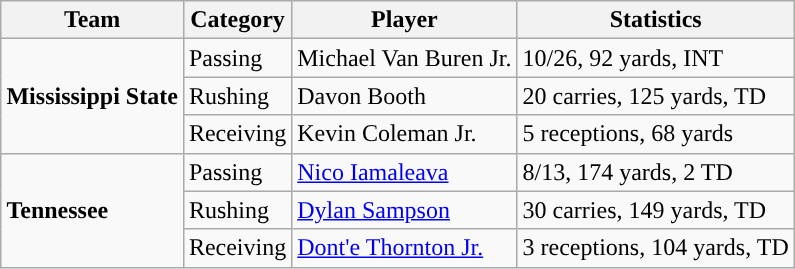<table class="wikitable" style="float: right;">
<tr>
<th>Team</th>
<th>Category</th>
<th>Player</th>
<th>Statistics</th>
</tr>
<tr>
<td rowspan=3><strong>Mississippi State</strong></td>
<td>Passing</td>
<td>Michael Van Buren Jr.</td>
<td>10/26, 92 yards, INT</td>
</tr>
<tr>
<td>Rushing</td>
<td>Davon Booth</td>
<td>20 carries, 125 yards, TD</td>
</tr>
<tr>
<td>Receiving</td>
<td>Kevin Coleman Jr.</td>
<td>5 receptions, 68 yards</td>
</tr>
<tr>
<td rowspan=3><strong>Tennessee</strong></td>
<td>Passing</td>
<td><a href='#'>Nico Iamaleava</a></td>
<td>8/13, 174 yards, 2 TD</td>
</tr>
<tr>
<td>Rushing</td>
<td><a href='#'>Dylan Sampson</a></td>
<td>30 carries, 149 yards, TD</td>
</tr>
<tr>
<td>Receiving</td>
<td><a href='#'>Dont'e Thornton Jr.</a></td>
<td>3 receptions, 104 yards, TD</td>
</tr>
</table>
